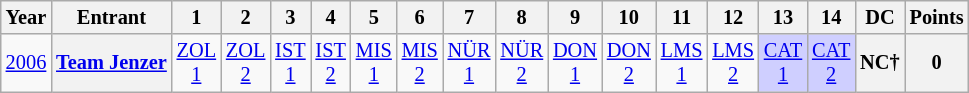<table class="wikitable" style="text-align:center; font-size:85%">
<tr>
<th>Year</th>
<th>Entrant</th>
<th>1</th>
<th>2</th>
<th>3</th>
<th>4</th>
<th>5</th>
<th>6</th>
<th>7</th>
<th>8</th>
<th>9</th>
<th>10</th>
<th>11</th>
<th>12</th>
<th>13</th>
<th>14</th>
<th>DC</th>
<th>Points</th>
</tr>
<tr>
<td><a href='#'>2006</a></td>
<th nowrap><a href='#'>Team Jenzer</a></th>
<td><a href='#'>ZOL<br>1</a></td>
<td><a href='#'>ZOL<br>2</a></td>
<td><a href='#'>IST<br>1</a></td>
<td><a href='#'>IST<br>2</a></td>
<td><a href='#'>MIS<br>1</a></td>
<td><a href='#'>MIS<br>2</a></td>
<td><a href='#'>NÜR<br>1</a></td>
<td><a href='#'>NÜR<br>2</a></td>
<td><a href='#'>DON<br>1</a></td>
<td><a href='#'>DON<br>2</a></td>
<td><a href='#'>LMS<br>1</a></td>
<td><a href='#'>LMS<br>2</a></td>
<td style="background:#cfcfff;"><a href='#'>CAT<br>1</a><br></td>
<td style="background:#cfcfff;"><a href='#'>CAT<br>2</a><br></td>
<th>NC†</th>
<th>0</th>
</tr>
</table>
